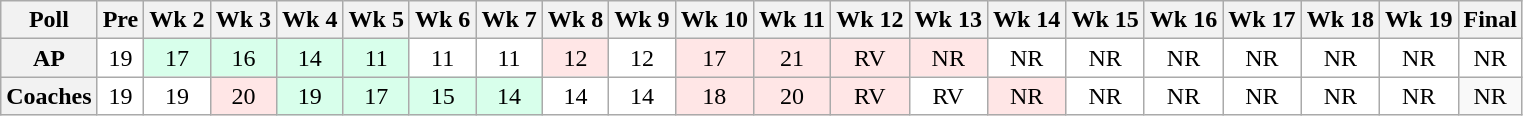<table class="wikitable" style="white-space:nowrap;">
<tr>
<th>Poll</th>
<th>Pre</th>
<th>Wk 2</th>
<th>Wk 3</th>
<th>Wk 4</th>
<th>Wk 5</th>
<th>Wk 6</th>
<th>Wk 7</th>
<th>Wk 8</th>
<th>Wk 9</th>
<th>Wk 10</th>
<th>Wk 11</th>
<th>Wk 12</th>
<th>Wk 13</th>
<th>Wk 14</th>
<th>Wk 15</th>
<th>Wk 16</th>
<th>Wk 17</th>
<th>Wk 18</th>
<th>Wk 19</th>
<th>Final</th>
</tr>
<tr style="text-align:center;">
<th>AP</th>
<td style="background:#FFF;">19</td>
<td style="background:#D8FFEB;">17</td>
<td style="background:#D8FFEB;">16</td>
<td style="background:#D8FFEB;">14</td>
<td style="background:#D8FFEB;">11</td>
<td style="background:#FFF;">11</td>
<td style="background:#FFF;">11</td>
<td style="background:#FFE6E6;">12</td>
<td style="background:#FFF;">12</td>
<td style="background:#FFE6E6;">17</td>
<td style="background:#FFE6E6;">21</td>
<td style="background:#FFE6E6;">RV</td>
<td style="background:#FFE6E6;">NR</td>
<td style="background:#FFF;">NR</td>
<td style="background:#FFF;">NR</td>
<td style="background:#FFF;">NR</td>
<td style="background:#FFF;">NR</td>
<td style="background:#FFF;">NR</td>
<td style="background:#FFF;">NR</td>
<td style="background:#FFF;">NR</td>
</tr>
<tr style="text-align:center;">
<th>Coaches</th>
<td style="background:#FFF;">19</td>
<td style="background:#FFF;">19</td>
<td style="background:#FFE6E6;">20</td>
<td style="background:#D8FFEB;">19</td>
<td style="background:#D8FFEB;">17</td>
<td style="background:#D8FFEB;">15</td>
<td style="background:#D8FFEB;">14</td>
<td style="background:#FFF;">14</td>
<td style="background:#FFF;">14</td>
<td style="background:#FFE6E6;">18</td>
<td style="background:#FFE6E6;">20</td>
<td style="background:#FFE6E6;">RV</td>
<td style="background:#FFF;">RV</td>
<td style="background:#FFE6E6;">NR</td>
<td style="background:#FFF;">NR</td>
<td style="background:#FFF;">NR</td>
<td style="background:#FFF;">NR</td>
<td style="background:#FFF;">NR</td>
<td style="background:#FFF;">NR</td>
<td>NR</td>
</tr>
</table>
